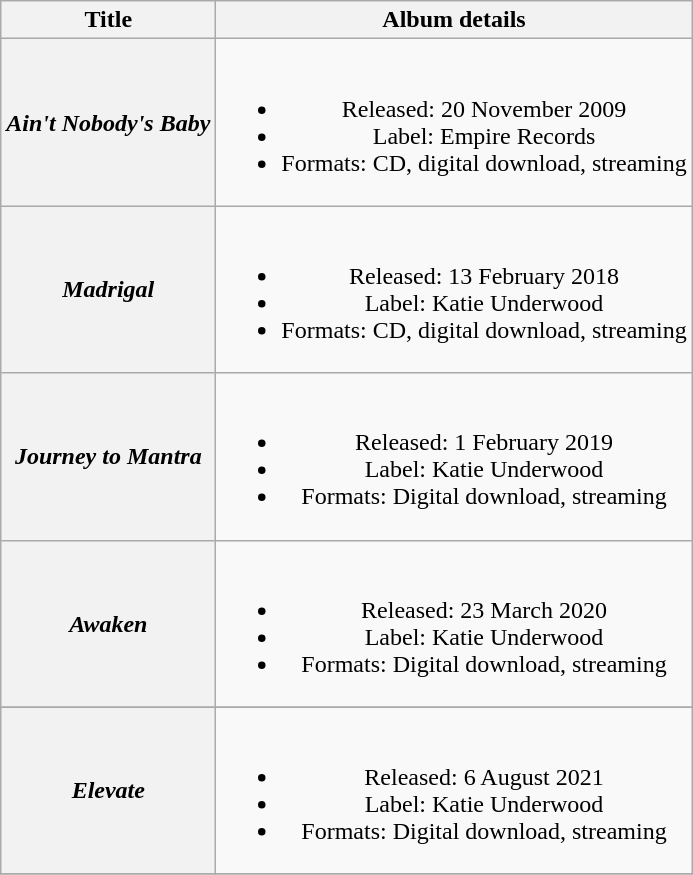<table class="wikitable plainrowheaders" style="text-align:center;">
<tr>
<th scope="col">Title</th>
<th scope="col">Album details</th>
</tr>
<tr>
<th scope="row"><em>Ain't Nobody's Baby</em></th>
<td><br><ul><li>Released: 20 November 2009</li><li>Label: Empire Records</li><li>Formats: CD, digital download, streaming</li></ul></td>
</tr>
<tr>
<th scope="row"><em>Madrigal</em></th>
<td><br><ul><li>Released: 13 February 2018</li><li>Label: Katie Underwood</li><li>Formats: CD, digital download, streaming</li></ul></td>
</tr>
<tr>
<th scope="row"><em>Journey to Mantra</em></th>
<td><br><ul><li>Released: 1 February 2019</li><li>Label: Katie Underwood</li><li>Formats: Digital download, streaming</li></ul></td>
</tr>
<tr>
<th scope="row"><em>Awaken</em></th>
<td><br><ul><li>Released: 23 March 2020</li><li>Label: Katie Underwood</li><li>Formats: Digital download, streaming</li></ul></td>
</tr>
<tr>
</tr>
<tr>
<th scope="row"><em>Elevate</em></th>
<td><br><ul><li>Released: 6 August 2021</li><li>Label: Katie Underwood</li><li>Formats: Digital download, streaming</li></ul></td>
</tr>
<tr>
</tr>
</table>
